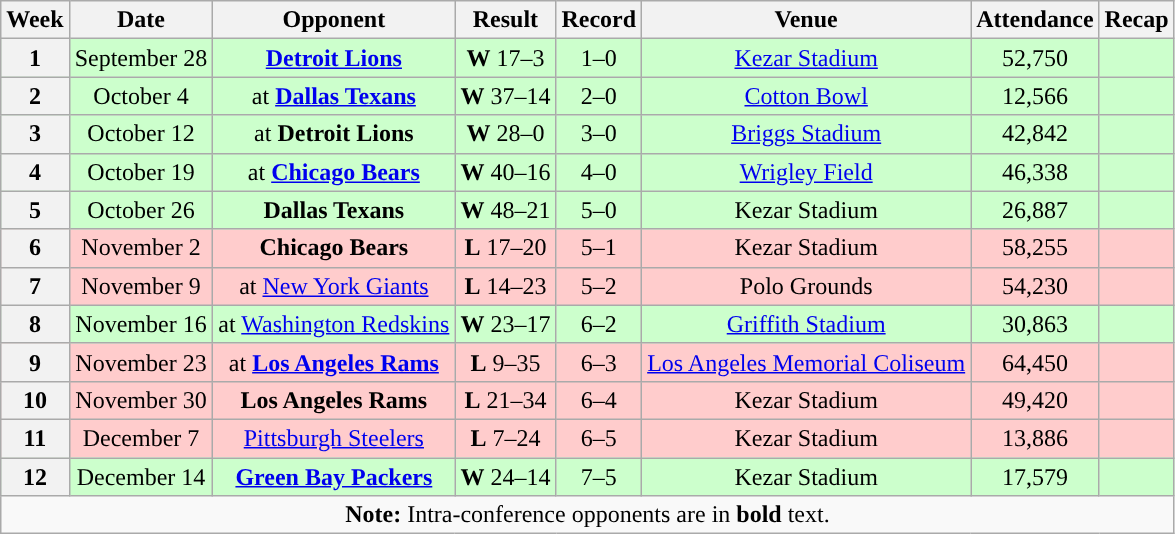<table class="wikitable" style="text-align:center">
<tr>
<th>Week</th>
<th>Date</th>
<th>Opponent</th>
<th>Result</th>
<th>Record</th>
<th>Venue</th>
<th>Attendance</th>
<th>Recap</th>
</tr>
<tr style="background:#cfc">
<th>1</th>
<td>September 28</td>
<td><strong><a href='#'>Detroit Lions</a></strong></td>
<td><strong>W</strong> 17–3</td>
<td>1–0</td>
<td><a href='#'>Kezar Stadium</a></td>
<td>52,750</td>
<td></td>
</tr>
<tr style="background:#cfc">
<th>2</th>
<td>October 4</td>
<td>at <strong><a href='#'>Dallas Texans</a></strong></td>
<td><strong>W</strong> 37–14</td>
<td>2–0</td>
<td><a href='#'>Cotton Bowl</a></td>
<td>12,566</td>
<td></td>
</tr>
<tr style="background:#cfc">
<th>3</th>
<td>October 12</td>
<td>at <strong>Detroit Lions</strong></td>
<td><strong>W</strong> 28–0</td>
<td>3–0</td>
<td><a href='#'>Briggs Stadium</a></td>
<td>42,842</td>
<td></td>
</tr>
<tr style="background:#cfc">
<th>4</th>
<td>October 19</td>
<td>at <strong><a href='#'>Chicago Bears</a></strong></td>
<td><strong>W</strong> 40–16</td>
<td>4–0</td>
<td><a href='#'>Wrigley Field</a></td>
<td>46,338</td>
<td></td>
</tr>
<tr style="background:#cfc">
<th>5</th>
<td>October 26</td>
<td><strong>Dallas Texans</strong></td>
<td><strong>W</strong> 48–21</td>
<td>5–0</td>
<td>Kezar Stadium</td>
<td>26,887</td>
<td></td>
</tr>
<tr style="background:#fcc">
<th>6</th>
<td>November 2</td>
<td><strong>Chicago Bears</strong></td>
<td><strong>L</strong> 17–20</td>
<td>5–1</td>
<td>Kezar Stadium</td>
<td>58,255</td>
<td></td>
</tr>
<tr style="background:#fcc">
<th>7</th>
<td>November 9</td>
<td>at <a href='#'>New York Giants</a></td>
<td><strong>L</strong> 14–23</td>
<td>5–2</td>
<td>Polo Grounds</td>
<td>54,230</td>
<td></td>
</tr>
<tr style="background:#cfc">
<th>8</th>
<td>November 16</td>
<td>at <a href='#'>Washington Redskins</a></td>
<td><strong>W</strong> 23–17</td>
<td>6–2</td>
<td><a href='#'>Griffith Stadium</a></td>
<td>30,863</td>
<td></td>
</tr>
<tr style="background:#fcc">
<th>9</th>
<td>November 23</td>
<td>at <strong><a href='#'>Los Angeles Rams</a></strong></td>
<td><strong>L</strong> 9–35</td>
<td>6–3</td>
<td><a href='#'>Los Angeles Memorial Coliseum</a></td>
<td>64,450</td>
<td></td>
</tr>
<tr style="background:#fcc">
<th>10</th>
<td>November 30</td>
<td><strong>Los Angeles Rams</strong></td>
<td><strong>L</strong> 21–34</td>
<td>6–4</td>
<td>Kezar Stadium</td>
<td>49,420</td>
<td></td>
</tr>
<tr style="background:#fcc">
<th>11</th>
<td>December 7</td>
<td><a href='#'>Pittsburgh Steelers</a></td>
<td><strong>L</strong> 7–24</td>
<td>6–5</td>
<td>Kezar Stadium</td>
<td>13,886</td>
<td></td>
</tr>
<tr style="background:#cfc">
<th>12</th>
<td>December 14</td>
<td><strong><a href='#'>Green Bay Packers</a></strong></td>
<td><strong>W</strong> 24–14</td>
<td>7–5</td>
<td>Kezar Stadium</td>
<td>17,579</td>
<td></td>
</tr>
<tr>
<td colspan="8"><strong>Note:</strong> Intra-conference opponents are in <strong>bold</strong> text.</td>
</tr>
</table>
